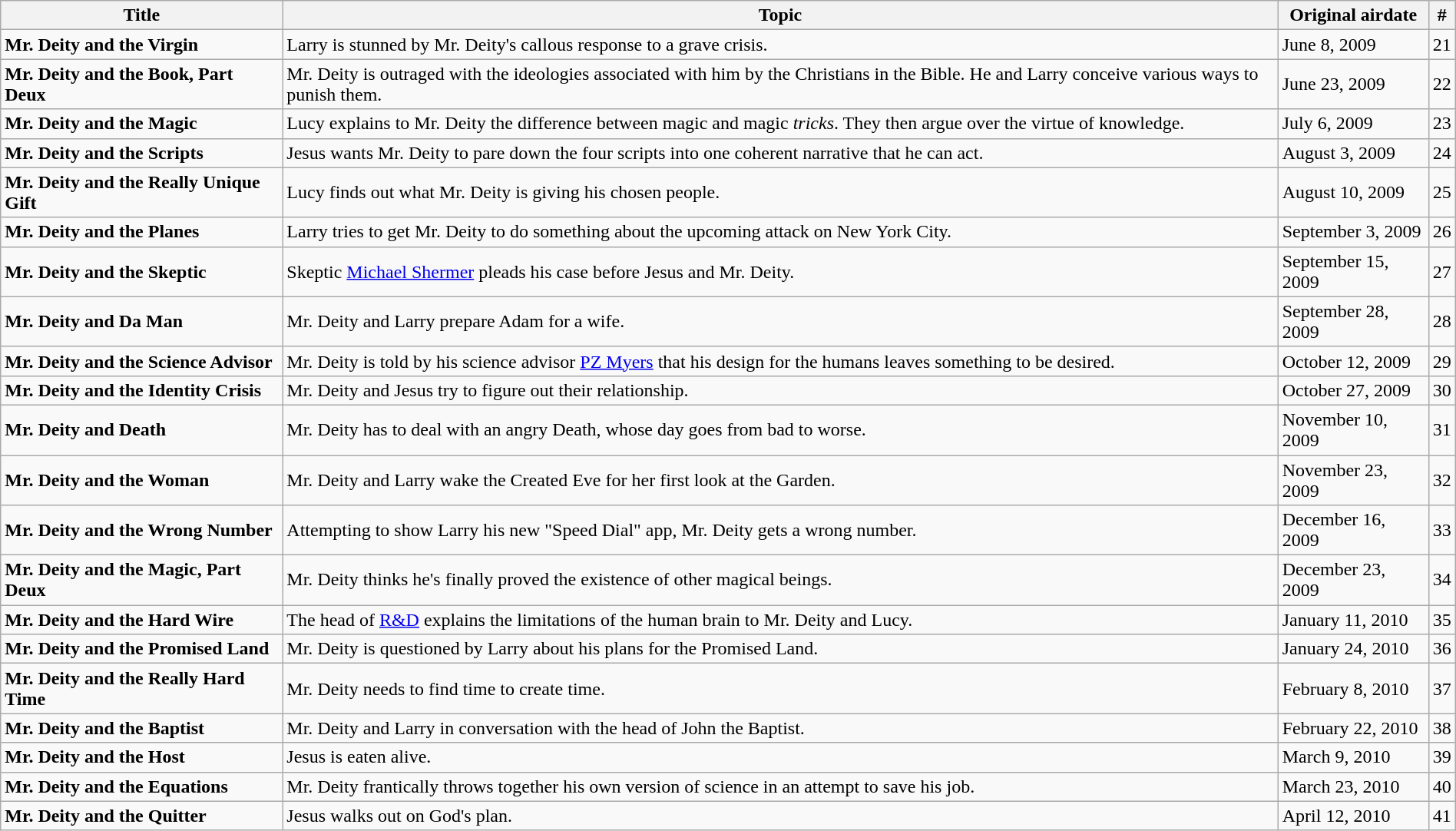<table class="wikitable" width="100%">
<tr>
<th width=="125">Title</th>
<th>Topic</th>
<th>Original airdate</th>
<th>#</th>
</tr>
<tr>
<td><strong>Mr. Deity and the Virgin</strong></td>
<td>Larry is stunned by Mr. Deity's callous response to a grave crisis.</td>
<td>June 8, 2009</td>
<td>21</td>
</tr>
<tr>
<td><strong>Mr. Deity and the Book, Part Deux</strong></td>
<td>Mr. Deity is outraged with the ideologies associated with him by the Christians in the Bible. He and Larry conceive various ways to punish them.</td>
<td>June 23, 2009</td>
<td>22</td>
</tr>
<tr>
<td><strong>Mr. Deity and the Magic</strong></td>
<td>Lucy explains to Mr. Deity the difference between magic and magic <em>tricks</em>. They then argue over the virtue of knowledge.</td>
<td>July 6, 2009</td>
<td>23</td>
</tr>
<tr>
<td><strong>Mr. Deity and the Scripts</strong></td>
<td>Jesus wants Mr. Deity to pare down the four scripts into one coherent narrative that he can act.</td>
<td>August 3, 2009</td>
<td>24</td>
</tr>
<tr>
<td><strong>Mr. Deity and the Really Unique Gift</strong></td>
<td>Lucy finds out what Mr. Deity is giving his chosen people.</td>
<td>August 10, 2009</td>
<td>25</td>
</tr>
<tr>
<td><strong>Mr. Deity and the Planes</strong></td>
<td>Larry tries to get Mr. Deity to do something about the upcoming attack on New York City.</td>
<td>September 3, 2009</td>
<td>26</td>
</tr>
<tr>
<td><strong>Mr. Deity and the Skeptic</strong></td>
<td>Skeptic <a href='#'>Michael Shermer</a> pleads his case before Jesus and Mr. Deity.</td>
<td>September 15, 2009</td>
<td>27</td>
</tr>
<tr>
<td><strong>Mr. Deity and Da Man</strong></td>
<td>Mr. Deity and Larry prepare Adam for a wife.</td>
<td>September 28, 2009</td>
<td>28</td>
</tr>
<tr>
<td><strong>Mr. Deity and the Science Advisor</strong></td>
<td>Mr. Deity is told by his science advisor <a href='#'>PZ Myers</a> that his design for the humans leaves something to be desired.</td>
<td>October 12, 2009</td>
<td>29</td>
</tr>
<tr>
<td><strong>Mr. Deity and the Identity Crisis</strong></td>
<td>Mr. Deity and Jesus try to figure out their relationship.</td>
<td>October 27, 2009</td>
<td>30</td>
</tr>
<tr>
<td><strong>Mr. Deity and Death</strong></td>
<td>Mr. Deity has to deal with an angry Death, whose day goes from bad to worse.</td>
<td>November 10, 2009</td>
<td>31</td>
</tr>
<tr>
<td><strong>Mr. Deity and the Woman</strong></td>
<td>Mr. Deity and Larry wake the Created Eve for her first look at the Garden.</td>
<td>November 23, 2009</td>
<td>32</td>
</tr>
<tr>
<td><strong>Mr. Deity and the Wrong Number</strong></td>
<td>Attempting to show Larry his new "Speed Dial" app, Mr. Deity gets a wrong number.</td>
<td>December 16, 2009</td>
<td>33</td>
</tr>
<tr>
<td><strong>Mr. Deity and the Magic, Part Deux</strong></td>
<td>Mr. Deity thinks he's finally proved the existence of other magical beings.</td>
<td>December 23, 2009</td>
<td>34</td>
</tr>
<tr>
<td><strong>Mr. Deity and the Hard Wire</strong></td>
<td>The head of <a href='#'>R&D</a> explains the limitations of the human brain to Mr. Deity and Lucy.</td>
<td>January 11, 2010</td>
<td>35</td>
</tr>
<tr>
<td><strong>Mr. Deity and the Promised Land</strong></td>
<td>Mr. Deity is questioned by Larry about his plans for the Promised Land.</td>
<td>January 24, 2010</td>
<td>36</td>
</tr>
<tr>
<td><strong>Mr. Deity and the Really Hard Time</strong></td>
<td>Mr. Deity needs to find time to create time.</td>
<td>February 8, 2010</td>
<td>37</td>
</tr>
<tr>
<td><strong>Mr. Deity and the Baptist</strong></td>
<td>Mr. Deity and Larry in conversation with the head of John the Baptist.</td>
<td>February 22, 2010</td>
<td>38</td>
</tr>
<tr>
<td><strong>Mr. Deity and the Host</strong></td>
<td>Jesus is eaten alive.</td>
<td>March 9, 2010</td>
<td>39</td>
</tr>
<tr>
<td><strong>Mr. Deity and the Equations</strong></td>
<td>Mr. Deity frantically throws together his own version of science in an attempt to save his job.</td>
<td>March 23, 2010</td>
<td>40</td>
</tr>
<tr>
<td><strong>Mr. Deity and the Quitter</strong></td>
<td>Jesus walks out on God's plan.</td>
<td>April 12, 2010</td>
<td>41</td>
</tr>
</table>
